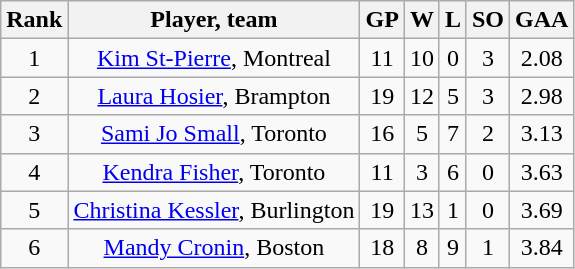<table class="wikitable" style="text-align:center">
<tr>
<th>Rank</th>
<th>Player, team</th>
<th>GP</th>
<th>W</th>
<th>L</th>
<th>SO</th>
<th>GAA</th>
</tr>
<tr>
<td align=center>1</td>
<td align=center><a href='#'>Kim St-Pierre</a>, Montreal</td>
<td align=center>11</td>
<td align=center>10</td>
<td align=center>0</td>
<td align=center>3</td>
<td align=center>2.08</td>
</tr>
<tr>
<td align=center>2</td>
<td align=center><a href='#'>Laura Hosier</a>, Brampton</td>
<td align=center>19</td>
<td align=center>12</td>
<td align=center>5</td>
<td align=center>3</td>
<td align=center>2.98</td>
</tr>
<tr>
<td align=center>3</td>
<td align=center><a href='#'>Sami Jo Small</a>, Toronto</td>
<td align=center>16</td>
<td align=center>5</td>
<td align=center>7</td>
<td align=center>2</td>
<td align=center>3.13</td>
</tr>
<tr>
<td align=center>4</td>
<td align=center><a href='#'>Kendra Fisher</a>, Toronto</td>
<td align=center>11</td>
<td align=center>3</td>
<td align=center>6</td>
<td align=center>0</td>
<td align=center>3.63</td>
</tr>
<tr>
<td align=center>5</td>
<td align=center><a href='#'>Christina Kessler</a>, Burlington</td>
<td align=center>19</td>
<td align=center>13</td>
<td align=center>1</td>
<td align=center>0</td>
<td align=center>3.69</td>
</tr>
<tr>
<td align=center>6</td>
<td align=center><a href='#'>Mandy Cronin</a>, Boston</td>
<td align=center>18</td>
<td align=center>8</td>
<td align=center>9</td>
<td align=center>1</td>
<td align=center>3.84</td>
</tr>
</table>
